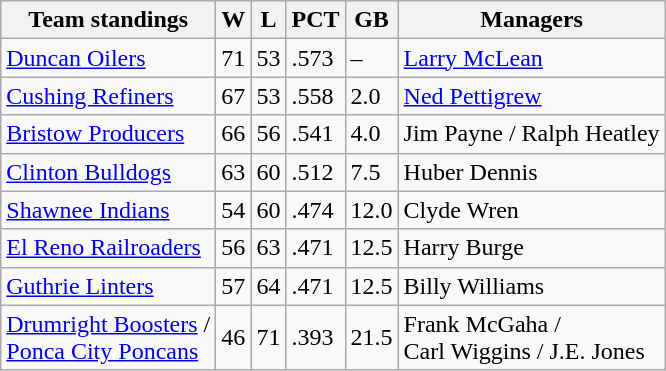<table class="wikitable">
<tr>
<th>Team standings</th>
<th>W</th>
<th>L</th>
<th>PCT</th>
<th>GB</th>
<th>Managers</th>
</tr>
<tr>
<td><a href='#'>Duncan Oilers</a></td>
<td>71</td>
<td>53</td>
<td>.573</td>
<td>–</td>
<td><a href='#'>Larry McLean</a></td>
</tr>
<tr>
<td><a href='#'>Cushing Refiners</a></td>
<td>67</td>
<td>53</td>
<td>.558</td>
<td>2.0</td>
<td><a href='#'>Ned Pettigrew</a></td>
</tr>
<tr>
<td><a href='#'>Bristow Producers</a></td>
<td>66</td>
<td>56</td>
<td>.541</td>
<td>4.0</td>
<td>Jim Payne / Ralph Heatley</td>
</tr>
<tr>
<td><a href='#'>Clinton Bulldogs</a></td>
<td>63</td>
<td>60</td>
<td>.512</td>
<td>7.5</td>
<td>Huber Dennis</td>
</tr>
<tr>
<td><a href='#'>Shawnee Indians</a></td>
<td>54</td>
<td>60</td>
<td>.474</td>
<td>12.0</td>
<td>Clyde Wren</td>
</tr>
<tr>
<td><a href='#'>El Reno Railroaders</a></td>
<td>56</td>
<td>63</td>
<td>.471</td>
<td>12.5</td>
<td>Harry Burge</td>
</tr>
<tr>
<td><a href='#'>Guthrie Linters</a></td>
<td>57</td>
<td>64</td>
<td>.471</td>
<td>12.5</td>
<td>Billy Williams</td>
</tr>
<tr>
<td><a href='#'>Drumright Boosters</a> /<br><a href='#'>Ponca City Poncans</a></td>
<td>46</td>
<td>71</td>
<td>.393</td>
<td>21.5</td>
<td>Frank McGaha /<br> Carl Wiggins / J.E. Jones</td>
</tr>
</table>
